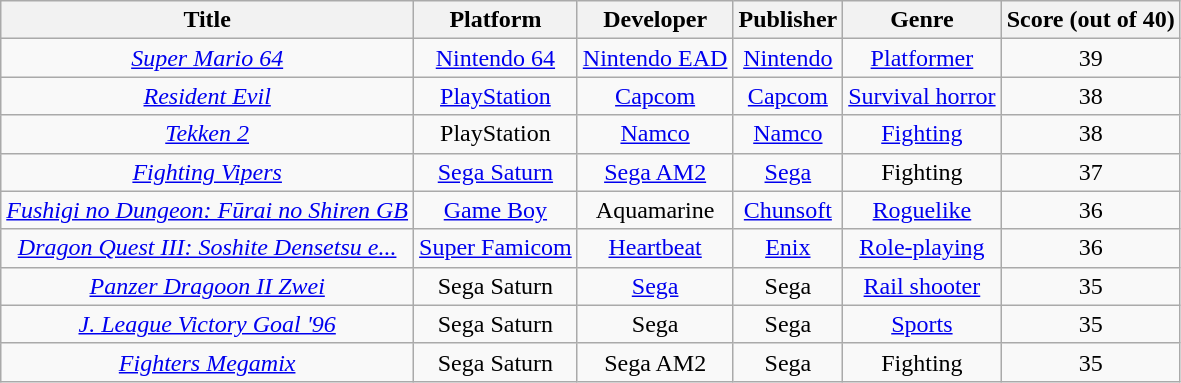<table class="wikitable sortable" style="text-align:center;">
<tr>
<th>Title</th>
<th>Platform</th>
<th>Developer</th>
<th>Publisher</th>
<th>Genre</th>
<th>Score (out of 40)</th>
</tr>
<tr>
<td><em><a href='#'>Super Mario 64</a></em></td>
<td><a href='#'>Nintendo 64</a></td>
<td><a href='#'>Nintendo EAD</a></td>
<td><a href='#'>Nintendo</a></td>
<td><a href='#'>Platformer</a></td>
<td>39</td>
</tr>
<tr>
<td><a href='#'><em>Resident Evil</em></a></td>
<td><a href='#'>PlayStation</a></td>
<td><a href='#'>Capcom</a></td>
<td><a href='#'>Capcom</a></td>
<td><a href='#'>Survival horror</a></td>
<td>38</td>
</tr>
<tr>
<td><em><a href='#'>Tekken 2</a></em></td>
<td>PlayStation</td>
<td><a href='#'>Namco</a></td>
<td><a href='#'>Namco</a></td>
<td><a href='#'>Fighting</a></td>
<td>38</td>
</tr>
<tr>
<td><em><a href='#'>Fighting Vipers</a></em></td>
<td><a href='#'>Sega Saturn</a></td>
<td><a href='#'>Sega AM2</a></td>
<td><a href='#'>Sega</a></td>
<td>Fighting</td>
<td>37</td>
</tr>
<tr>
<td><em><a href='#'>Fushigi no Dungeon: Fūrai no Shiren GB</a></em></td>
<td><a href='#'>Game Boy</a></td>
<td>Aquamarine</td>
<td><a href='#'>Chunsoft</a></td>
<td><a href='#'>Roguelike</a></td>
<td>36</td>
</tr>
<tr>
<td><em><a href='#'>Dragon Quest III: Soshite Densetsu e...</a></em></td>
<td><a href='#'>Super Famicom</a></td>
<td><a href='#'>Heartbeat</a></td>
<td><a href='#'>Enix</a></td>
<td><a href='#'>Role-playing</a></td>
<td>36</td>
</tr>
<tr>
<td><em><a href='#'>Panzer Dragoon II Zwei</a></em></td>
<td>Sega Saturn</td>
<td><a href='#'>Sega</a></td>
<td>Sega</td>
<td><a href='#'>Rail shooter</a></td>
<td>35</td>
</tr>
<tr>
<td><em><a href='#'>J. League Victory Goal '96</a></em></td>
<td>Sega Saturn</td>
<td>Sega</td>
<td>Sega</td>
<td><a href='#'>Sports</a></td>
<td>35</td>
</tr>
<tr>
<td><em><a href='#'>Fighters Megamix</a></em></td>
<td>Sega Saturn</td>
<td>Sega AM2</td>
<td>Sega</td>
<td>Fighting</td>
<td>35</td>
</tr>
</table>
